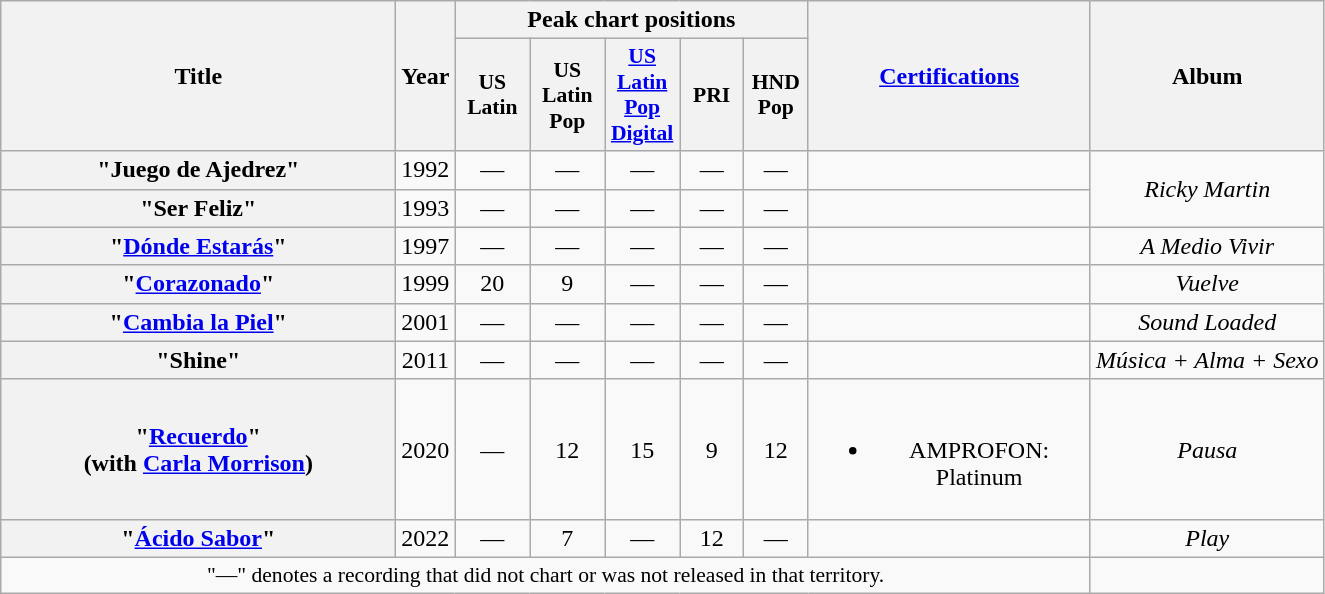<table class="wikitable plainrowheaders" style="text-align:center;">
<tr>
<th scope="col" rowspan="2" style="width:16em;">Title</th>
<th scope="col" rowspan="2">Year</th>
<th colspan="5">Peak chart positions</th>
<th scope="col" rowspan="2" width="181"><a href='#'>Certifications</a></th>
<th scope="col" rowspan="2">Album</th>
</tr>
<tr>
<th scope="col" style="width:3em;font-size:90%;" !width="25">US Latin<br></th>
<th scope="col" style="width:3em;font-size:90%;" !width="25">US Latin Pop<br></th>
<th scope="col" style="width:3em;font-size:90%;" !width="25"><a href='#'>US Latin Pop Digital</a><br></th>
<th scope="col" style="width:2.5em;font-size:90%;">PRI<br></th>
<th scope="col" style="width:2.5em;font-size:90%;">HND Pop<br></th>
</tr>
<tr>
<th scope="row">"Juego de Ajedrez"</th>
<td>1992</td>
<td>—</td>
<td>—</td>
<td>—</td>
<td>—</td>
<td>—</td>
<td></td>
<td rowspan="2"><em>Ricky Martin</em></td>
</tr>
<tr>
<th scope="row">"Ser Feliz"</th>
<td>1993</td>
<td>—</td>
<td>—</td>
<td>—</td>
<td>—</td>
<td>—</td>
<td></td>
</tr>
<tr>
<th scope="row">"<a href='#'>Dónde Estarás</a>"</th>
<td>1997</td>
<td>—</td>
<td>—</td>
<td>—</td>
<td>—</td>
<td>—</td>
<td></td>
<td><em>A Medio Vivir</em></td>
</tr>
<tr>
<th scope="row">"<a href='#'>Corazonado</a>"</th>
<td>1999</td>
<td>20</td>
<td>9</td>
<td>—</td>
<td>—</td>
<td>—</td>
<td></td>
<td><em>Vuelve</em></td>
</tr>
<tr>
<th scope="row">"<a href='#'>Cambia la Piel</a>"</th>
<td>2001</td>
<td>—</td>
<td>—</td>
<td>—</td>
<td>—</td>
<td>—</td>
<td></td>
<td><em>Sound Loaded</em></td>
</tr>
<tr>
<th scope="row">"Shine"</th>
<td>2011</td>
<td>—</td>
<td>—</td>
<td>—</td>
<td>—</td>
<td>—</td>
<td></td>
<td><em>Música + Alma + Sexo</em></td>
</tr>
<tr>
<th scope="row">"<a href='#'>Recuerdo</a>"<br><span>(with <a href='#'>Carla Morrison</a>)</span></th>
<td>2020</td>
<td>—</td>
<td>12</td>
<td>15</td>
<td>9</td>
<td>12</td>
<td><br><ul><li>AMPROFON: Platinum</li></ul></td>
<td><em>Pausa</em></td>
</tr>
<tr>
<th scope="row">"<a href='#'>Ácido Sabor</a>"</th>
<td>2022</td>
<td>—</td>
<td>7</td>
<td>—</td>
<td>12</td>
<td>—</td>
<td></td>
<td><em>Play</em></td>
</tr>
<tr>
<td colspan="8" style="font-size:90%">"—" denotes a recording that did not chart or was not released in that territory.</td>
</tr>
</table>
